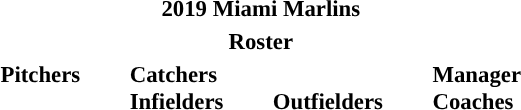<table class="toccolours" style="font-size: 95%;">
<tr>
<th colspan="10">2019 Miami Marlins</th>
</tr>
<tr>
<th colspan="10">Roster</th>
</tr>
<tr>
<td valign="top"><strong>Pitchers</strong><br>























</td>
<td style="width:25px;"></td>
<td valign="top"><strong>Catchers</strong><br>




<strong>Infielders</strong>









</td>
<td style="width:25px;"></td>
<td valign="top"><br><strong>Outfielders</strong>









</td>
<td style="width:25px;"></td>
<td valign="top"><strong>Manager</strong><br>
<strong>Coaches</strong>
 
 
 
 

 
 
  
 
 </td>
</tr>
</table>
